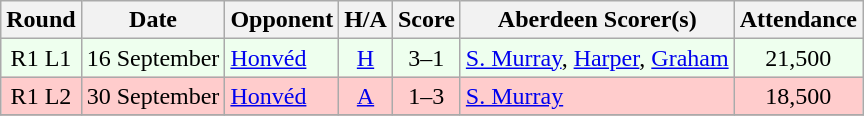<table class="wikitable" style="text-align:center">
<tr>
<th>Round</th>
<th>Date</th>
<th>Opponent</th>
<th>H/A</th>
<th>Score</th>
<th>Aberdeen Scorer(s)</th>
<th>Attendance</th>
</tr>
<tr bgcolor=#EEFFEE>
<td>R1 L1</td>
<td align=left>16 September</td>
<td align=left><a href='#'>Honvéd</a></td>
<td><a href='#'>H</a></td>
<td>3–1</td>
<td align=left><a href='#'>S. Murray</a>, <a href='#'>Harper</a>, <a href='#'>Graham</a></td>
<td>21,500</td>
</tr>
<tr bgcolor=#FFCCCC>
<td>R1 L2</td>
<td align=left>30 September</td>
<td align=left><a href='#'>Honvéd</a></td>
<td><a href='#'>A</a></td>
<td>1–3</td>
<td align=left><a href='#'>S. Murray</a></td>
<td>18,500</td>
</tr>
<tr>
</tr>
</table>
